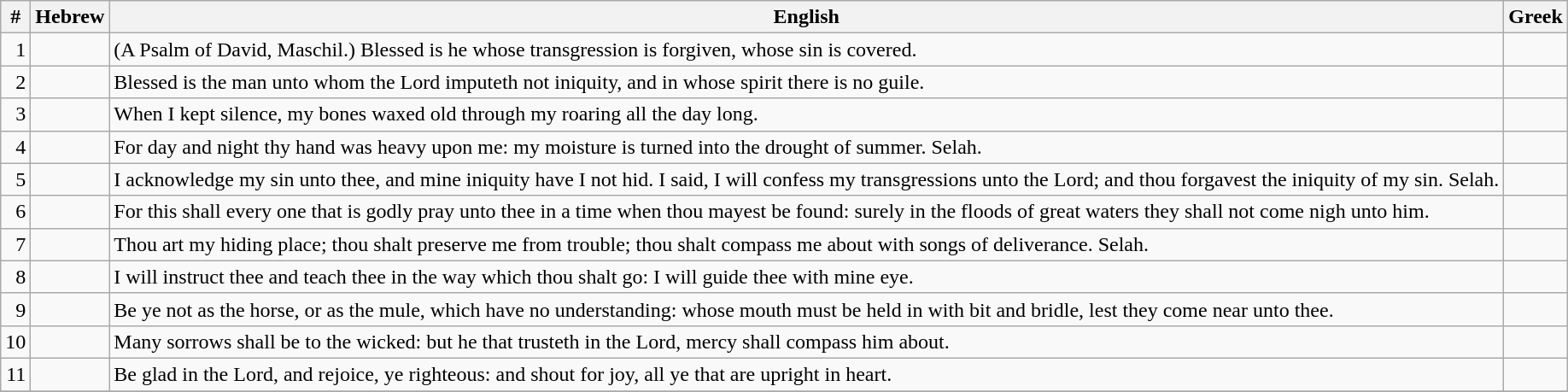<table class=wikitable>
<tr>
<th>#</th>
<th>Hebrew</th>
<th>English</th>
<th>Greek</th>
</tr>
<tr>
<td style="text-align:right">1</td>
<td style="text-align:right"></td>
<td>(A Psalm of David, Maschil.) Blessed is he whose transgression is forgiven, whose sin is covered.</td>
<td></td>
</tr>
<tr>
<td style="text-align:right">2</td>
<td style="text-align:right"></td>
<td>Blessed is the man unto whom the Lord imputeth not iniquity, and in whose spirit there is no guile.</td>
<td></td>
</tr>
<tr>
<td style="text-align:right">3</td>
<td style="text-align:right"></td>
<td>When I kept silence, my bones waxed old through my roaring all the day long.</td>
<td></td>
</tr>
<tr>
<td style="text-align:right">4</td>
<td style="text-align:right"></td>
<td>For day and night thy hand was heavy upon me: my moisture is turned into the drought of summer. Selah.</td>
<td></td>
</tr>
<tr>
<td style="text-align:right">5</td>
<td style="text-align:right"></td>
<td>I acknowledge my sin unto thee, and mine iniquity have I not hid. I said, I will confess my transgressions unto the Lord; and thou forgavest the iniquity of my sin. Selah.</td>
<td></td>
</tr>
<tr>
<td style="text-align:right">6</td>
<td style="text-align:right"></td>
<td>For this shall every one that is godly pray unto thee in a time when thou mayest be found: surely in the floods of great waters they shall not come nigh unto him.</td>
<td></td>
</tr>
<tr>
<td style="text-align:right">7</td>
<td style="text-align:right"></td>
<td>Thou art my hiding place; thou shalt preserve me from trouble; thou shalt compass me about with songs of deliverance. Selah.</td>
<td></td>
</tr>
<tr>
<td style="text-align:right">8</td>
<td style="text-align:right"></td>
<td>I will instruct thee and teach thee in the way which thou shalt go: I will guide thee with mine eye.</td>
<td></td>
</tr>
<tr>
<td style="text-align:right">9</td>
<td style="text-align:right"></td>
<td>Be ye not as the horse, or as the mule, which have no understanding: whose mouth must be held in with bit and bridle, lest they come near unto thee.</td>
<td></td>
</tr>
<tr>
<td style="text-align:right">10</td>
<td style="text-align:right"></td>
<td>Many sorrows shall be to the wicked: but he that trusteth in the Lord, mercy shall compass him about.</td>
<td></td>
</tr>
<tr>
<td style="text-align:right">11</td>
<td style="text-align:right"></td>
<td>Be glad in the Lord, and rejoice, ye righteous: and shout for joy, all ye that are upright in heart.</td>
<td></td>
</tr>
<tr>
</tr>
</table>
